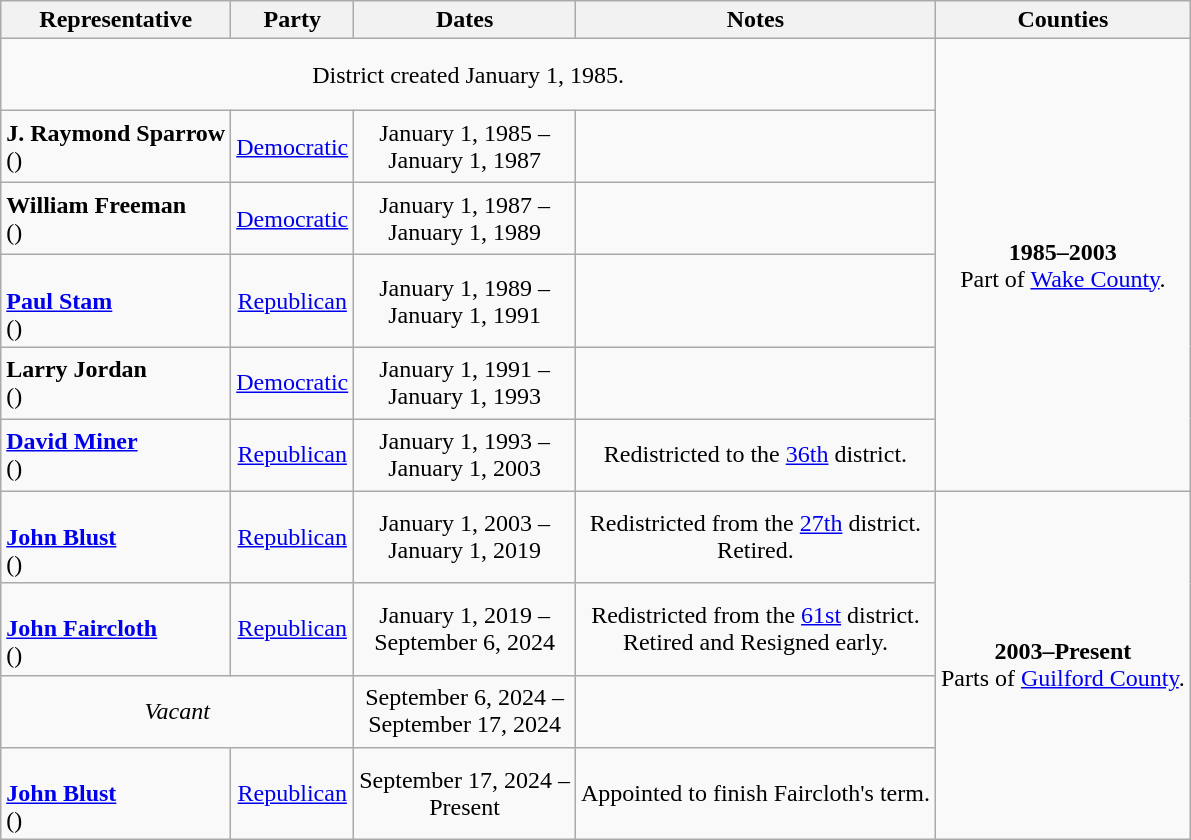<table class=wikitable style="text-align:center">
<tr>
<th>Representative</th>
<th>Party</th>
<th>Dates</th>
<th>Notes</th>
<th>Counties</th>
</tr>
<tr style="height:3em">
<td colspan=4>District created January 1, 1985.</td>
<td rowspan=6><strong>1985–2003</strong> <br> Part of <a href='#'>Wake County</a>.</td>
</tr>
<tr style="height:3em">
<td align=left><strong>J. Raymond Sparrow</strong><br>()</td>
<td><a href='#'>Democratic</a></td>
<td nowrap>January 1, 1985 – <br> January 1, 1987</td>
<td></td>
</tr>
<tr style="height:3em">
<td align=left><strong>William Freeman</strong><br>()</td>
<td><a href='#'>Democratic</a></td>
<td nowrap>January 1, 1987 – <br> January 1, 1989</td>
<td></td>
</tr>
<tr style="height:3em">
<td align=left><br><strong><a href='#'>Paul Stam</a></strong><br>()</td>
<td><a href='#'>Republican</a></td>
<td nowrap>January 1, 1989 – <br> January 1, 1991</td>
<td></td>
</tr>
<tr style="height:3em">
<td align=left><strong>Larry Jordan</strong><br>()</td>
<td><a href='#'>Democratic</a></td>
<td nowrap>January 1, 1991 – <br> January 1, 1993</td>
<td></td>
</tr>
<tr style="height:3em">
<td align=left><strong><a href='#'>David Miner</a></strong><br>()</td>
<td><a href='#'>Republican</a></td>
<td nowrap>January 1, 1993 – <br> January 1, 2003</td>
<td>Redistricted to the <a href='#'>36th</a> district.</td>
</tr>
<tr style="height:3em">
<td align=left><br><strong><a href='#'>John Blust</a></strong><br>()</td>
<td><a href='#'>Republican</a></td>
<td nowrap>January 1, 2003 – <br> January 1, 2019</td>
<td>Redistricted from the <a href='#'>27th</a> district. <br> Retired.</td>
<td rowspan=4><strong>2003–Present</strong> <br> Parts of <a href='#'>Guilford County</a>.<br></td>
</tr>
<tr style="height:3em">
<td align=left><br><strong><a href='#'>John Faircloth</a></strong><br>()</td>
<td><a href='#'>Republican</a></td>
<td nowrap>January 1, 2019 – <br> September 6, 2024</td>
<td>Redistricted from the <a href='#'>61st</a> district. <br> Retired and Resigned early.</td>
</tr>
<tr style="height:3em">
<td colspan=2 align=center><em>Vacant</em></td>
<td nowrap>September 6, 2024 – <br> September 17, 2024</td>
<td></td>
</tr>
<tr style="height:3em">
<td align=left><br><strong><a href='#'>John Blust</a></strong><br>()</td>
<td><a href='#'>Republican</a></td>
<td nowrap>September 17, 2024 – <br> Present</td>
<td>Appointed to finish Faircloth's term.</td>
</tr>
</table>
